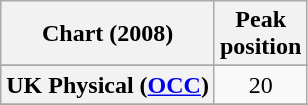<table class="wikitable sortable plainrowheaders" style="text-align:center">
<tr>
<th>Chart (2008)</th>
<th>Peak<br>position</th>
</tr>
<tr>
</tr>
<tr>
</tr>
<tr>
</tr>
<tr>
</tr>
<tr>
</tr>
<tr>
<th scope="row">UK Physical (<a href='#'>OCC</a>)</th>
<td>20</td>
</tr>
<tr>
</tr>
</table>
